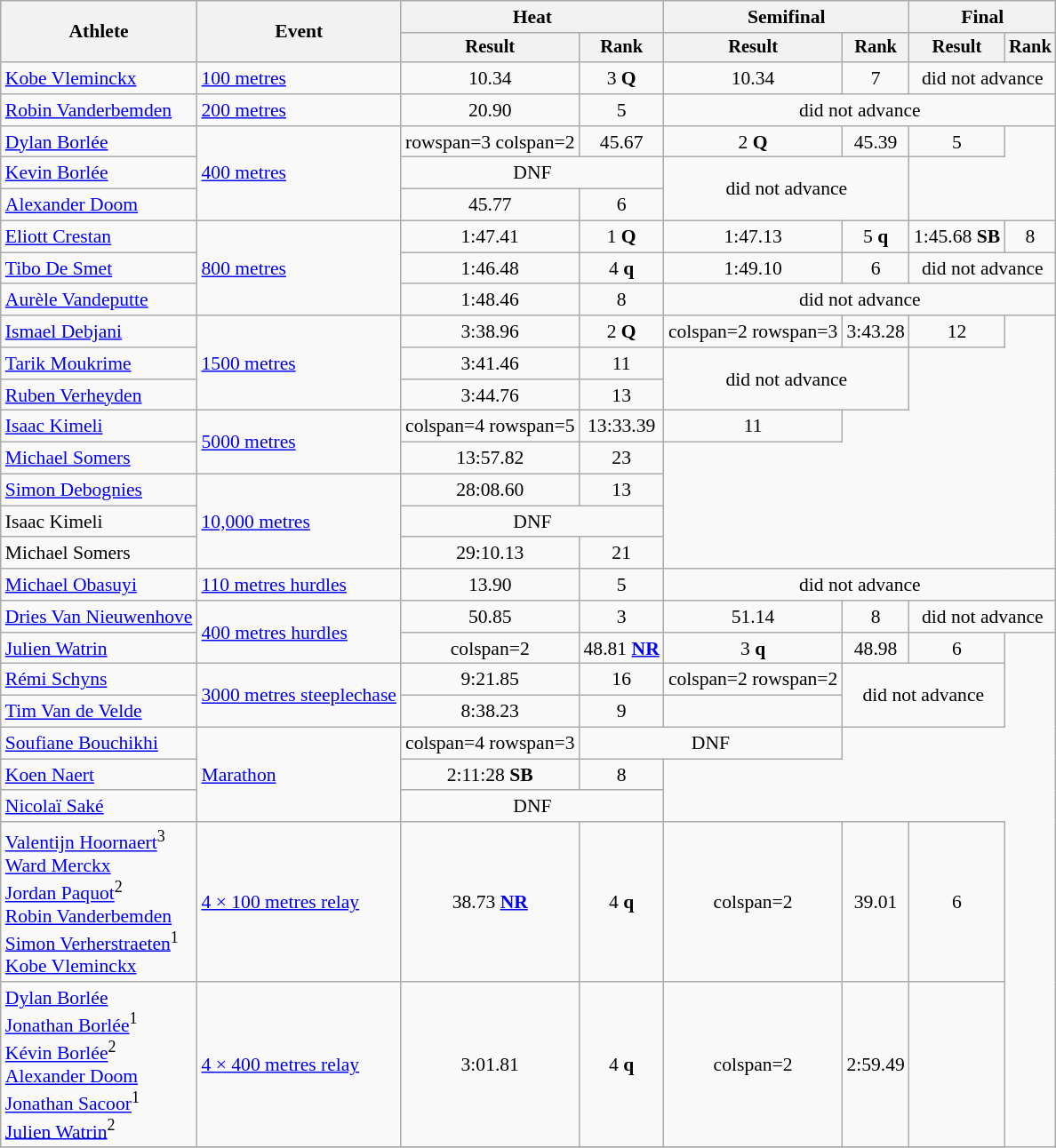<table class=wikitable style=font-size:90%>
<tr>
<th rowspan=2>Athlete</th>
<th rowspan=2>Event</th>
<th colspan=2>Heat</th>
<th colspan=2>Semifinal</th>
<th colspan=2>Final</th>
</tr>
<tr style=font-size:95%>
<th>Result</th>
<th>Rank</th>
<th>Result</th>
<th>Rank</th>
<th>Result</th>
<th>Rank</th>
</tr>
<tr align=center>
<td align=left><a href='#'>Kobe Vleminckx</a></td>
<td align=left><a href='#'>100 metres</a></td>
<td>10.34</td>
<td>3 <strong>Q</strong></td>
<td>10.34</td>
<td>7</td>
<td colspan=2>did not advance</td>
</tr>
<tr align=center>
<td align=left><a href='#'>Robin Vanderbemden</a></td>
<td align=left><a href='#'>200 metres</a></td>
<td>20.90</td>
<td>5</td>
<td colspan=4>did not advance</td>
</tr>
<tr align=center>
<td align=left><a href='#'>Dylan Borlée</a></td>
<td align=left rowspan=3><a href='#'>400 metres</a></td>
<td>rowspan=3 colspan=2</td>
<td>45.67</td>
<td>2 <strong>Q</strong></td>
<td>45.39</td>
<td>5</td>
</tr>
<tr align=center>
<td align=left><a href='#'>Kevin Borlée</a></td>
<td colspan=2>DNF</td>
<td rowspan=2 colspan=2>did not advance</td>
</tr>
<tr align=center>
<td align=left><a href='#'>Alexander Doom</a></td>
<td>45.77</td>
<td>6</td>
</tr>
<tr align=center>
<td align=left><a href='#'>Eliott Crestan</a></td>
<td align=left rowspan=3><a href='#'>800 metres</a></td>
<td>1:47.41</td>
<td>1 <strong>Q</strong></td>
<td>1:47.13</td>
<td>5 <strong>q</strong></td>
<td>1:45.68 <strong>SB</strong></td>
<td>8</td>
</tr>
<tr align=center>
<td align=left><a href='#'>Tibo De Smet</a></td>
<td>1:46.48</td>
<td>4 <strong>q</strong></td>
<td>1:49.10</td>
<td>6</td>
<td colspan=2>did not advance</td>
</tr>
<tr align=center>
<td align=left><a href='#'>Aurèle Vandeputte</a></td>
<td>1:48.46</td>
<td>8</td>
<td colspan=4>did not advance</td>
</tr>
<tr align=center>
<td align=left><a href='#'>Ismael Debjani</a></td>
<td align=left rowspan=3><a href='#'>1500 metres</a></td>
<td>3:38.96</td>
<td>2 <strong>Q</strong></td>
<td>colspan=2 rowspan=3</td>
<td>3:43.28</td>
<td>12</td>
</tr>
<tr align=center>
<td align=left><a href='#'>Tarik Moukrime</a></td>
<td>3:41.46</td>
<td>11</td>
<td colspan=2 rowspan=2>did not advance</td>
</tr>
<tr align=center>
<td align=left><a href='#'>Ruben Verheyden</a></td>
<td>3:44.76</td>
<td>13</td>
</tr>
<tr align=center>
<td align=left><a href='#'>Isaac Kimeli</a></td>
<td align=left rowspan=2><a href='#'>5000 metres</a></td>
<td>colspan=4 rowspan=5</td>
<td>13:33.39</td>
<td>11</td>
</tr>
<tr align=center>
<td align=left><a href='#'>Michael Somers</a></td>
<td>13:57.82</td>
<td>23</td>
</tr>
<tr align=center>
<td align=left><a href='#'>Simon Debognies</a></td>
<td align=left rowspan=3><a href='#'>10,000 metres</a></td>
<td>28:08.60</td>
<td>13</td>
</tr>
<tr align=center>
<td align=left>Isaac Kimeli</td>
<td colspan=2>DNF</td>
</tr>
<tr align=center>
<td align=left>Michael Somers</td>
<td>29:10.13</td>
<td>21</td>
</tr>
<tr align=center>
<td align=left><a href='#'>Michael Obasuyi</a></td>
<td align=left><a href='#'>110 metres hurdles</a></td>
<td>13.90</td>
<td>5</td>
<td colspan=4>did not advance</td>
</tr>
<tr align=center>
<td align=left><a href='#'>Dries Van Nieuwenhove</a></td>
<td align=left rowspan=2><a href='#'>400 metres hurdles</a></td>
<td>50.85</td>
<td>3</td>
<td>51.14</td>
<td>8</td>
<td colspan=2>did not advance</td>
</tr>
<tr align=center>
<td align=left><a href='#'>Julien Watrin</a></td>
<td>colspan=2</td>
<td>48.81 <strong><a href='#'>NR</a></strong></td>
<td>3 <strong>q</strong></td>
<td>48.98</td>
<td>6</td>
</tr>
<tr align=center>
<td align=left><a href='#'>Rémi Schyns</a></td>
<td align=left rowspan=2><a href='#'>3000 metres steeplechase</a></td>
<td>9:21.85</td>
<td>16</td>
<td>colspan=2 rowspan=2</td>
<td colspan=2 rowspan=2>did not advance</td>
</tr>
<tr align=center>
<td align=left><a href='#'>Tim Van de Velde</a></td>
<td>8:38.23</td>
<td>9</td>
</tr>
<tr align=center>
<td align=left><a href='#'>Soufiane Bouchikhi</a></td>
<td align=left rowspan=3><a href='#'>Marathon</a></td>
<td>colspan=4 rowspan=3</td>
<td colspan=2>DNF</td>
</tr>
<tr align=center>
<td align=left><a href='#'>Koen Naert</a></td>
<td>2:11:28 <strong>SB</strong></td>
<td>8</td>
</tr>
<tr align=center>
<td align=left><a href='#'>Nicolaï Saké</a></td>
<td colspan=2>DNF</td>
</tr>
<tr align=center>
<td align=left><a href='#'>Valentijn Hoornaert</a><sup>3</sup><br><a href='#'>Ward Merckx</a><br><a href='#'>Jordan Paquot</a><sup>2</sup><br><a href='#'>Robin Vanderbemden</a><br><a href='#'>Simon Verherstraeten</a><sup>1</sup><br><a href='#'>Kobe Vleminckx</a></td>
<td align=left><a href='#'>4 × 100 metres relay</a></td>
<td>38.73 <strong><a href='#'>NR</a></strong></td>
<td>4 <strong>q</strong></td>
<td>colspan=2</td>
<td>39.01</td>
<td>6</td>
</tr>
<tr align=center>
<td align=left><a href='#'>Dylan Borlée</a><br><a href='#'>Jonathan Borlée</a><sup>1</sup><br><a href='#'>Kévin Borlée</a><sup>2</sup><br><a href='#'>Alexander Doom</a><br><a href='#'>Jonathan Sacoor</a><sup>1</sup><br><a href='#'>Julien Watrin</a><sup>2</sup></td>
<td align=left><a href='#'>4 × 400 metres relay</a></td>
<td>3:01.81</td>
<td>4 <strong>q</strong></td>
<td>colspan=2</td>
<td>2:59.49</td>
<td></td>
</tr>
<tr align=center>
</tr>
</table>
